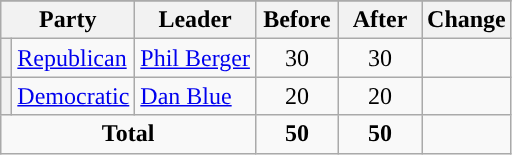<table class="wikitable" style="text-align:center;">
<tr>
</tr>
<tr>
<th colspan="2">Party</th>
<th>Leader</th>
<th style="width:3em">Before</th>
<th style="width:3em">After</th>
<th style="width:3em">Change</th>
</tr>
<tr>
<th style="background-color:"></th>
<td style="text-align:left;"><a href='#'>Republican</a></td>
<td style="text-align:left;"><a href='#'>Phil Berger</a></td>
<td>30</td>
<td>30</td>
<td></td>
</tr>
<tr>
<th style="background-color:"></th>
<td style="text-align:left;"><a href='#'>Democratic</a></td>
<td style="text-align:left;"><a href='#'>Dan Blue</a></td>
<td>20</td>
<td>20</td>
<td></td>
</tr>
<tr>
<td colspan="3"><strong>Total</strong></td>
<td><strong>50</strong></td>
<td><strong>50</strong></td>
<td></td>
</tr>
</table>
